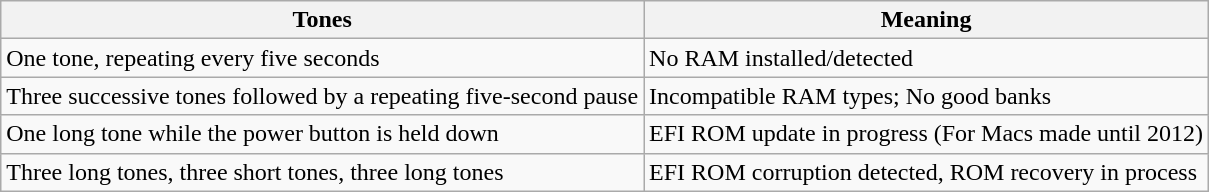<table class="wikitable">
<tr>
<th>Tones</th>
<th>Meaning</th>
</tr>
<tr>
<td>One tone, repeating every five seconds</td>
<td>No RAM installed/detected</td>
</tr>
<tr>
<td>Three successive tones followed by a repeating five-second pause</td>
<td>Incompatible RAM types; No good banks</td>
</tr>
<tr>
<td>One long tone while the power button is held down</td>
<td>EFI ROM update in progress (For Macs made until 2012)</td>
</tr>
<tr>
<td>Three long tones, three short tones, three long tones</td>
<td>EFI ROM corruption detected, ROM recovery in process</td>
</tr>
</table>
